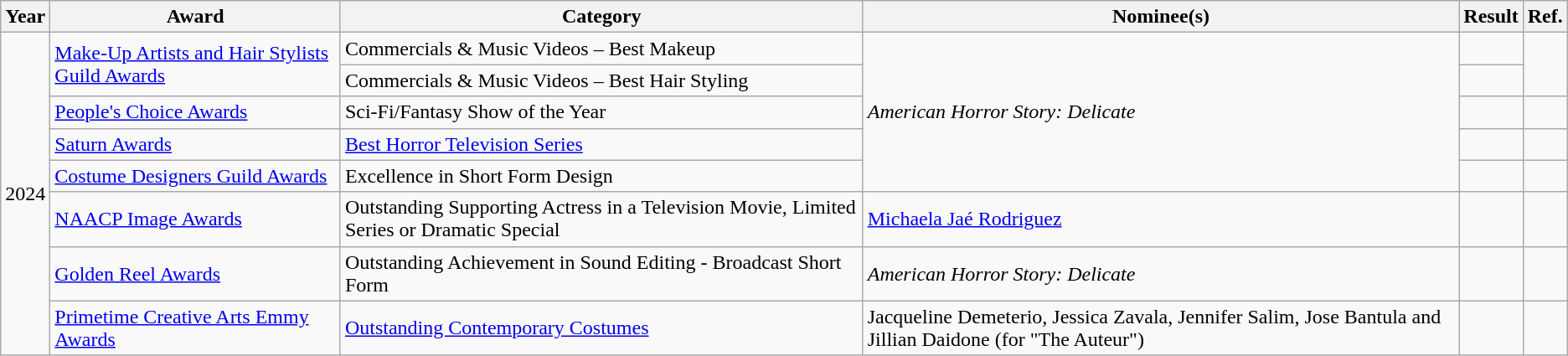<table class="wikitable">
<tr>
<th>Year</th>
<th>Award</th>
<th>Category</th>
<th>Nominee(s)</th>
<th>Result</th>
<th>Ref.</th>
</tr>
<tr>
<td rowspan="8">2024</td>
<td rowspan="2"><a href='#'>Make-Up Artists and Hair Stylists Guild Awards</a></td>
<td>Commercials & Music Videos – Best Makeup</td>
<td rowspan="5"><em>American Horror Story: Delicate</em></td>
<td></td>
<td rowspan="2" style="text-align:center;"></td>
</tr>
<tr>
<td>Commercials & Music Videos – Best Hair Styling</td>
<td></td>
</tr>
<tr>
<td><a href='#'>People's Choice Awards</a></td>
<td>Sci-Fi/Fantasy Show of the Year</td>
<td></td>
<td style="text-align:center;"></td>
</tr>
<tr>
<td><a href='#'>Saturn Awards</a></td>
<td><a href='#'>Best Horror Television Series</a></td>
<td></td>
<td style="text-align:center;"></td>
</tr>
<tr>
<td><a href='#'>Costume Designers Guild Awards</a></td>
<td>Excellence in Short Form Design</td>
<td></td>
<td style="text-align:center;"></td>
</tr>
<tr>
<td><a href='#'>NAACP Image Awards</a></td>
<td>Outstanding Supporting Actress in a Television Movie, Limited Series or Dramatic Special</td>
<td><a href='#'>Michaela Jaé Rodriguez</a></td>
<td></td>
<td style="text-align:center;"></td>
</tr>
<tr>
<td><a href='#'>Golden Reel Awards</a></td>
<td>Outstanding Achievement in Sound Editing - Broadcast Short Form</td>
<td><em>American Horror Story: Delicate</em></td>
<td></td>
<td style="text-align:center;"></td>
</tr>
<tr>
<td><a href='#'>Primetime Creative Arts Emmy Awards</a></td>
<td><a href='#'>Outstanding Contemporary Costumes</a></td>
<td>Jacqueline Demeterio, Jessica Zavala, Jennifer Salim, Jose Bantula and Jillian Daidone (for "The Auteur")</td>
<td></td>
<td align="center"></td>
</tr>
</table>
